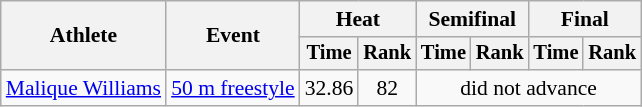<table class=wikitable style="font-size:90%">
<tr>
<th rowspan="2">Athlete</th>
<th rowspan="2">Event</th>
<th colspan="2">Heat</th>
<th colspan="2">Semifinal</th>
<th colspan="2">Final</th>
</tr>
<tr style="font-size:95%">
<th>Time</th>
<th>Rank</th>
<th>Time</th>
<th>Rank</th>
<th>Time</th>
<th>Rank</th>
</tr>
<tr align=center>
<td align=left><a href='#'>Malique Williams</a></td>
<td align=left><a href='#'>50 m freestyle</a></td>
<td>32.86</td>
<td>82</td>
<td colspan=4>did not advance</td>
</tr>
</table>
